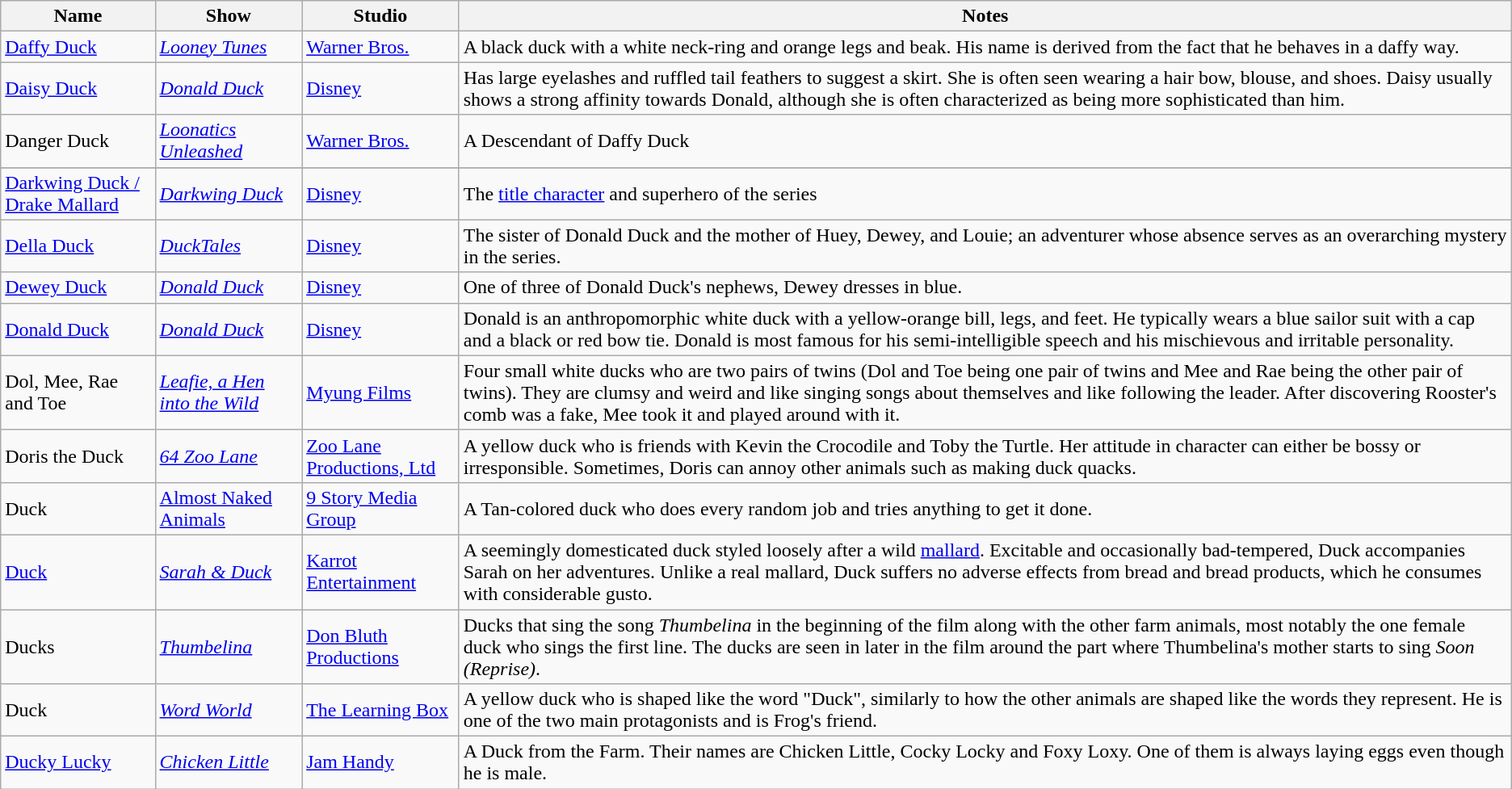<table class="wikitable sortable">
<tr>
<th>Name</th>
<th>Show</th>
<th>Studio</th>
<th>Notes</th>
</tr>
<tr>
<td><a href='#'>Daffy Duck</a></td>
<td><em><a href='#'>Looney Tunes</a></em></td>
<td><a href='#'>Warner Bros.</a></td>
<td>A black duck with a white neck-ring and orange legs and beak. His name is derived from the fact that he behaves in a daffy way.</td>
</tr>
<tr>
<td><a href='#'>Daisy Duck</a></td>
<td><em><a href='#'>Donald Duck</a></em></td>
<td><a href='#'>Disney</a></td>
<td>Has large eyelashes and ruffled tail feathers to suggest a skirt. She is often seen wearing a hair bow, blouse, and shoes. Daisy usually shows a strong affinity towards Donald, although she is often characterized as being more sophisticated than him.</td>
</tr>
<tr>
<td>Danger Duck</td>
<td><em><a href='#'>Loonatics Unleashed</a></em></td>
<td><a href='#'>Warner Bros.</a></td>
<td>A Descendant of Daffy Duck</td>
</tr>
<tr>
</tr>
<tr>
<td><a href='#'>Darkwing Duck / Drake Mallard</a></td>
<td><em><a href='#'>Darkwing Duck</a></em></td>
<td><a href='#'>Disney</a></td>
<td>The <a href='#'>title character</a> and superhero of the series</td>
</tr>
<tr>
<td><a href='#'>Della Duck</a></td>
<td><em><a href='#'>DuckTales</a></em></td>
<td><a href='#'>Disney</a></td>
<td>The sister of Donald Duck and the mother of Huey, Dewey, and Louie; an adventurer whose absence serves as an overarching mystery in the series.</td>
</tr>
<tr>
<td><a href='#'>Dewey Duck</a></td>
<td><em><a href='#'>Donald Duck</a></em></td>
<td><a href='#'>Disney</a></td>
<td>One of three of Donald Duck's nephews, Dewey dresses in blue.</td>
</tr>
<tr>
<td><a href='#'>Donald Duck</a></td>
<td><em><a href='#'>Donald Duck</a></em></td>
<td><a href='#'>Disney</a></td>
<td>Donald is an anthropomorphic white duck with a yellow-orange bill, legs, and feet. He typically wears a blue sailor suit with a cap and a black or red bow tie. Donald is most famous for his semi-intelligible speech and his mischievous and irritable personality.</td>
</tr>
<tr>
<td>Dol, Mee, Rae and Toe</td>
<td><em><a href='#'>Leafie, a Hen into the Wild</a></em></td>
<td><a href='#'>Myung Films</a></td>
<td>Four small white ducks who are two pairs of twins (Dol and Toe being one pair of twins and Mee and Rae being the other pair of twins). They are clumsy and weird and like singing songs about themselves and like following the leader. After discovering Rooster's comb was a fake, Mee took it and played around with it.</td>
</tr>
<tr>
<td>Doris the Duck</td>
<td><em><a href='#'>64 Zoo Lane</a></em></td>
<td><a href='#'>Zoo Lane Productions, Ltd</a></td>
<td>A yellow duck who is friends with Kevin the Crocodile and Toby the Turtle. Her attitude in character can either be bossy or irresponsible. Sometimes, Doris can annoy other animals such as making duck quacks.</td>
</tr>
<tr>
<td>Duck</td>
<td><a href='#'>Almost Naked Animals</a></td>
<td><a href='#'>9 Story Media Group</a></td>
<td>A Tan-colored duck who does every random job and tries anything to get it done.</td>
</tr>
<tr>
<td><a href='#'>Duck</a></td>
<td><em><a href='#'>Sarah & Duck</a></em></td>
<td><a href='#'>Karrot Entertainment</a></td>
<td>A seemingly domesticated duck styled loosely after a wild <a href='#'>mallard</a>. Excitable and occasionally bad-tempered, Duck accompanies Sarah on her adventures. Unlike a real mallard, Duck suffers no adverse effects from bread and bread products, which he consumes with considerable gusto.</td>
</tr>
<tr>
<td>Ducks</td>
<td><em><a href='#'>Thumbelina</a></em></td>
<td><a href='#'>Don Bluth Productions</a></td>
<td>Ducks that sing the song <em>Thumbelina</em> in the beginning of the film along with the other farm animals, most notably the one female duck who sings the first line. The ducks are seen in later in the film around the part where Thumbelina's mother starts to sing <em>Soon (Reprise)</em>.</td>
</tr>
<tr>
<td>Duck</td>
<td><em><a href='#'>Word World</a></em></td>
<td><a href='#'>The Learning Box</a></td>
<td>A yellow duck who is shaped like the word "Duck", similarly to how the other animals are shaped like the words they represent. He is one of the two main protagonists and is Frog's friend.</td>
</tr>
<tr>
<td><a href='#'>Ducky Lucky</a></td>
<td><em><a href='#'>Chicken Little</a></em></td>
<td><a href='#'>Jam Handy</a></td>
<td>A Duck from the Farm. Their names are Chicken Little, Cocky Locky and Foxy Loxy. One of them is always laying eggs even though he is male.</td>
</tr>
</table>
